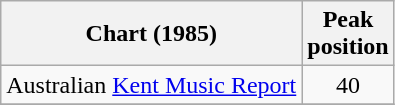<table class="wikitable sortable">
<tr>
<th>Chart (1985)</th>
<th>Peak<br>position</th>
</tr>
<tr>
<td>Australian <a href='#'>Kent Music Report</a></td>
<td style="text-align:center;">40</td>
</tr>
<tr>
</tr>
</table>
